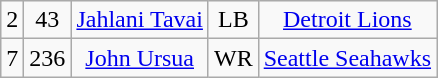<table class="wikitable" style="text-align:center">
<tr>
<td>2</td>
<td>43</td>
<td><a href='#'>Jahlani Tavai</a></td>
<td>LB</td>
<td><a href='#'>Detroit Lions</a></td>
</tr>
<tr>
<td>7</td>
<td>236</td>
<td><a href='#'>John Ursua</a></td>
<td>WR</td>
<td><a href='#'>Seattle Seahawks</a></td>
</tr>
</table>
